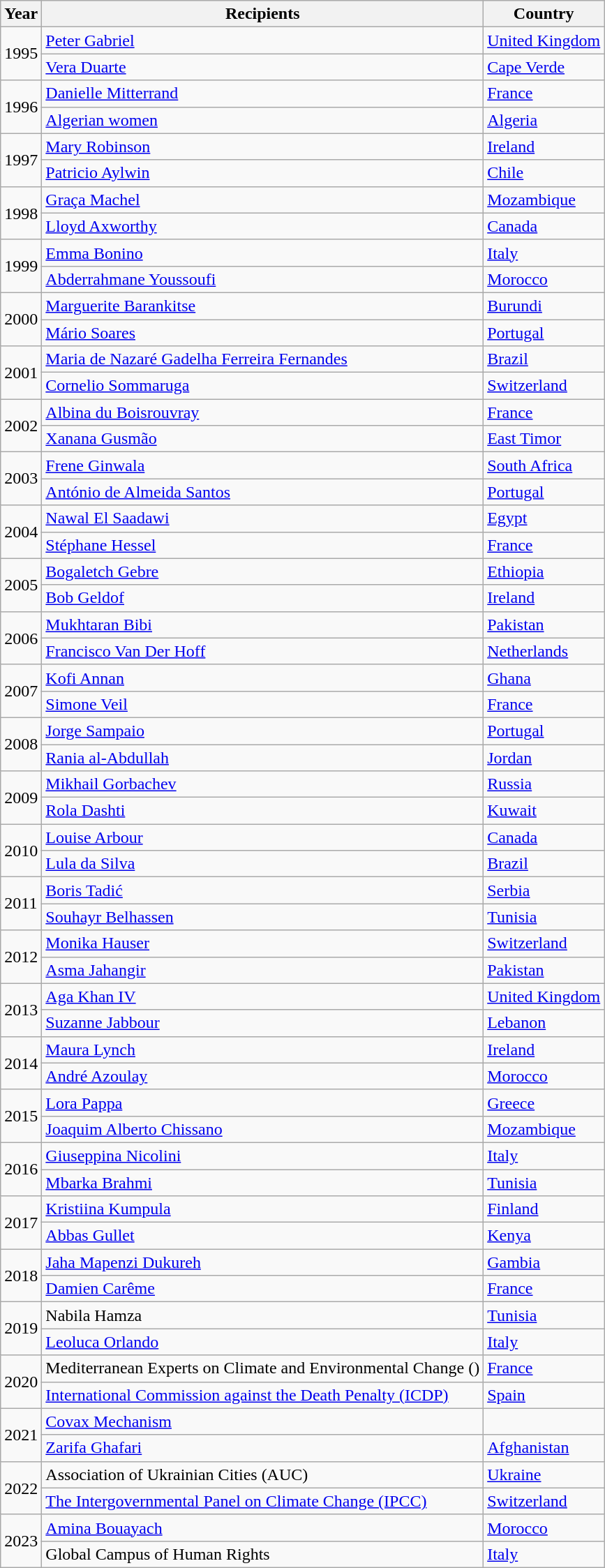<table class="wikitable sortable">
<tr>
<th>Year</th>
<th>Recipients</th>
<th>Country</th>
</tr>
<tr>
<td rowspan=2>1995</td>
<td><a href='#'>Peter Gabriel</a></td>
<td><a href='#'>United Kingdom</a></td>
</tr>
<tr>
<td><a href='#'>Vera Duarte</a></td>
<td><a href='#'>Cape Verde</a></td>
</tr>
<tr>
<td rowspan=2>1996</td>
<td><a href='#'>Danielle Mitterrand</a></td>
<td><a href='#'>France</a></td>
</tr>
<tr>
<td><a href='#'>Algerian women</a></td>
<td><a href='#'>Algeria</a></td>
</tr>
<tr>
<td rowspan=2>1997</td>
<td><a href='#'>Mary Robinson</a></td>
<td><a href='#'>Ireland</a></td>
</tr>
<tr>
<td><a href='#'>Patricio Aylwin</a></td>
<td><a href='#'>Chile</a></td>
</tr>
<tr>
<td rowspan=2>1998</td>
<td><a href='#'>Graça Machel</a></td>
<td><a href='#'>Mozambique</a></td>
</tr>
<tr>
<td><a href='#'>Lloyd Axworthy</a></td>
<td><a href='#'>Canada</a></td>
</tr>
<tr>
<td rowspan=2>1999</td>
<td><a href='#'>Emma Bonino</a></td>
<td><a href='#'>Italy</a></td>
</tr>
<tr>
<td><a href='#'>Abderrahmane Youssoufi</a></td>
<td><a href='#'>Morocco</a></td>
</tr>
<tr>
<td rowspan=2>2000</td>
<td><a href='#'>Marguerite Barankitse</a></td>
<td><a href='#'>Burundi</a></td>
</tr>
<tr>
<td><a href='#'>Mário Soares</a></td>
<td><a href='#'>Portugal</a></td>
</tr>
<tr>
<td rowspan=2>2001</td>
<td><a href='#'>Maria de Nazaré Gadelha Ferreira Fernandes</a></td>
<td><a href='#'>Brazil</a></td>
</tr>
<tr>
<td><a href='#'>Cornelio Sommaruga</a></td>
<td><a href='#'>Switzerland</a></td>
</tr>
<tr>
<td rowspan=2>2002</td>
<td><a href='#'>Albina du Boisrouvray</a></td>
<td><a href='#'>France</a></td>
</tr>
<tr>
<td><a href='#'>Xanana Gusmão</a></td>
<td><a href='#'>East Timor</a></td>
</tr>
<tr>
<td rowspan=2>2003</td>
<td><a href='#'>Frene Ginwala</a></td>
<td><a href='#'>South Africa</a></td>
</tr>
<tr>
<td><a href='#'>António de Almeida Santos</a></td>
<td><a href='#'>Portugal</a></td>
</tr>
<tr>
<td rowspan=2>2004</td>
<td><a href='#'>Nawal El Saadawi</a></td>
<td><a href='#'>Egypt</a></td>
</tr>
<tr>
<td><a href='#'>Stéphane Hessel</a></td>
<td><a href='#'>France</a></td>
</tr>
<tr>
<td rowspan=2>2005</td>
<td><a href='#'>Bogaletch Gebre</a></td>
<td><a href='#'>Ethiopia</a></td>
</tr>
<tr>
<td><a href='#'>Bob Geldof</a></td>
<td><a href='#'>Ireland</a></td>
</tr>
<tr>
<td rowspan=2>2006</td>
<td><a href='#'>Mukhtaran Bibi</a></td>
<td><a href='#'>Pakistan</a></td>
</tr>
<tr>
<td><a href='#'>Francisco Van Der Hoff</a></td>
<td><a href='#'>Netherlands</a></td>
</tr>
<tr>
<td rowspan=2>2007</td>
<td><a href='#'>Kofi Annan</a></td>
<td><a href='#'>Ghana</a></td>
</tr>
<tr>
<td><a href='#'>Simone Veil</a></td>
<td><a href='#'>France</a></td>
</tr>
<tr>
<td rowspan=2>2008</td>
<td><a href='#'>Jorge Sampaio</a></td>
<td><a href='#'>Portugal</a></td>
</tr>
<tr>
<td><a href='#'>Rania al-Abdullah</a></td>
<td><a href='#'>Jordan</a></td>
</tr>
<tr>
<td rowspan=2>2009</td>
<td><a href='#'>Mikhail Gorbachev</a></td>
<td><a href='#'>Russia</a></td>
</tr>
<tr>
<td><a href='#'>Rola Dashti</a></td>
<td><a href='#'>Kuwait</a></td>
</tr>
<tr>
<td rowspan=2>2010</td>
<td><a href='#'>Louise Arbour</a></td>
<td><a href='#'>Canada</a></td>
</tr>
<tr>
<td><a href='#'>Lula da Silva</a></td>
<td><a href='#'>Brazil</a></td>
</tr>
<tr>
<td rowspan=2>2011</td>
<td><a href='#'>Boris Tadić</a></td>
<td><a href='#'>Serbia</a></td>
</tr>
<tr>
<td><a href='#'>Souhayr Belhassen</a></td>
<td><a href='#'>Tunisia</a></td>
</tr>
<tr>
<td rowspan=2>2012</td>
<td><a href='#'>Monika Hauser</a></td>
<td><a href='#'>Switzerland</a></td>
</tr>
<tr>
<td><a href='#'>Asma Jahangir</a></td>
<td><a href='#'>Pakistan</a></td>
</tr>
<tr>
<td rowspan=2>2013</td>
<td><a href='#'>Aga Khan IV</a></td>
<td><a href='#'>United Kingdom</a></td>
</tr>
<tr>
<td><a href='#'>Suzanne Jabbour</a></td>
<td><a href='#'>Lebanon</a></td>
</tr>
<tr>
<td rowspan=2>2014</td>
<td><a href='#'>Maura Lynch</a></td>
<td><a href='#'>Ireland</a></td>
</tr>
<tr>
<td><a href='#'>André Azoulay</a></td>
<td><a href='#'>Morocco</a></td>
</tr>
<tr>
<td rowspan=2>2015</td>
<td><a href='#'>Lora Pappa</a></td>
<td><a href='#'>Greece</a></td>
</tr>
<tr>
<td><a href='#'>Joaquim Alberto Chissano</a></td>
<td><a href='#'>Mozambique</a></td>
</tr>
<tr>
<td rowspan=2>2016</td>
<td><a href='#'>Giuseppina Nicolini</a></td>
<td><a href='#'>Italy</a></td>
</tr>
<tr>
<td><a href='#'>Mbarka Brahmi</a></td>
<td><a href='#'>Tunisia</a></td>
</tr>
<tr>
<td rowspan=2>2017</td>
<td><a href='#'>Kristiina Kumpula</a></td>
<td><a href='#'>Finland</a></td>
</tr>
<tr>
<td><a href='#'>Abbas Gullet</a></td>
<td><a href='#'>Kenya</a></td>
</tr>
<tr>
<td rowspan=2>2018</td>
<td><a href='#'>Jaha Mapenzi Dukureh</a></td>
<td><a href='#'>Gambia</a></td>
</tr>
<tr>
<td><a href='#'>Damien Carême</a></td>
<td><a href='#'>France</a></td>
</tr>
<tr>
<td rowspan="2">2019</td>
<td>Nabila Hamza</td>
<td><a href='#'>Tunisia</a></td>
</tr>
<tr>
<td><a href='#'>Leoluca Orlando</a></td>
<td><a href='#'>Italy</a></td>
</tr>
<tr>
<td rowspan="2">2020</td>
<td>Mediterranean Experts on Climate and Environmental Change ()</td>
<td><a href='#'>France</a></td>
</tr>
<tr>
<td><a href='#'>International Commission against the Death Penalty (ICDP)</a></td>
<td><a href='#'>Spain</a></td>
</tr>
<tr>
<td rowspan="2">2021</td>
<td><a href='#'>Covax Mechanism</a></td>
<td></td>
</tr>
<tr>
<td><a href='#'>Zarifa Ghafari</a></td>
<td><a href='#'>Afghanistan</a></td>
</tr>
<tr>
<td rowspan="2">2022</td>
<td>Association of Ukrainian Cities (AUC)</td>
<td><a href='#'>Ukraine</a></td>
</tr>
<tr>
<td><a href='#'>The Intergovernmental Panel on Climate Change (IPCC)</a></td>
<td><a href='#'>Switzerland</a></td>
</tr>
<tr>
<td rowspan="2">2023</td>
<td><a href='#'>Amina Bouayach</a></td>
<td><a href='#'>Morocco</a></td>
</tr>
<tr>
<td>Global Campus of Human Rights</td>
<td><a href='#'>Italy</a></td>
</tr>
</table>
